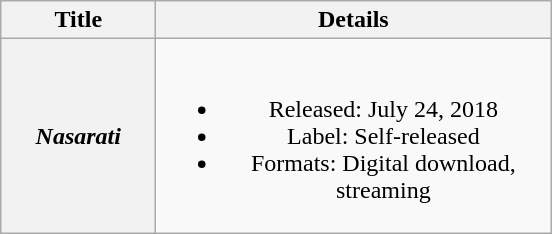<table class="wikitable plainrowheaders" style="text-align:center;">
<tr>
<th scope="col" style="width:6em;">Title</th>
<th scope="col" style="width:16em;">Details</th>
</tr>
<tr>
<th scope="row"><em>Nasarati</em></th>
<td><br><ul><li>Released: July 24, 2018</li><li>Label: Self-released</li><li>Formats: Digital download, streaming</li></ul></td>
</tr>
</table>
